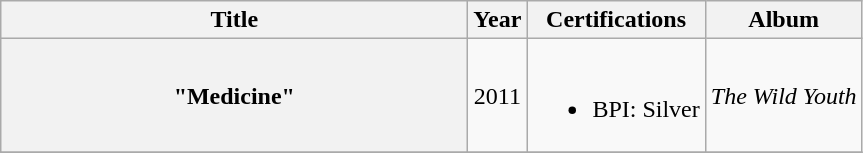<table class="wikitable plainrowheaders" style="text-align:center;">
<tr>
<th scope="col" style="width:19em;">Title</th>
<th scope="col">Year</th>
<th scope="col">Certifications</th>
<th scope="col">Album</th>
</tr>
<tr>
<th scope="row">"Medicine"</th>
<td>2011</td>
<td><br><ul><li>BPI: Silver</li></ul></td>
<td><em>The Wild Youth</em></td>
</tr>
<tr>
</tr>
</table>
